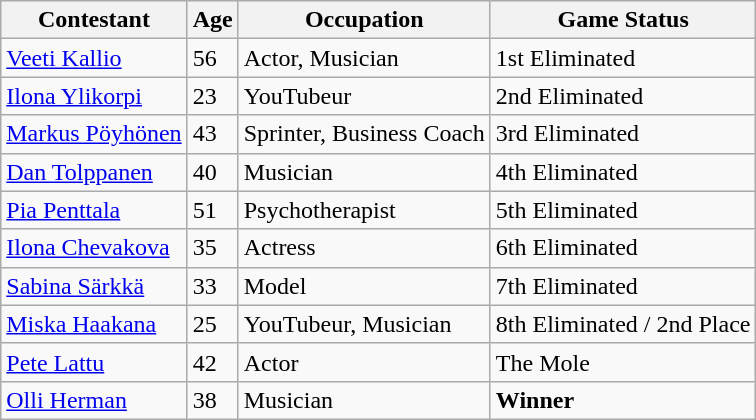<table Class="wikitable">
<tr>
<th>Contestant</th>
<th>Age</th>
<th>Occupation</th>
<th>Game Status</th>
</tr>
<tr>
<td><a href='#'>Veeti Kallio</a></td>
<td>56</td>
<td>Actor, Musician</td>
<td>1st Eliminated</td>
</tr>
<tr>
<td><a href='#'>Ilona Ylikorpi</a></td>
<td>23</td>
<td>YouTubeur</td>
<td>2nd Eliminated</td>
</tr>
<tr>
<td><a href='#'>Markus Pöyhönen</a></td>
<td>43</td>
<td>Sprinter, Business Coach</td>
<td>3rd Eliminated</td>
</tr>
<tr>
<td><a href='#'>Dan Tolppanen</a></td>
<td>40</td>
<td>Musician</td>
<td>4th Eliminated</td>
</tr>
<tr>
<td><a href='#'>Pia Penttala</a></td>
<td>51</td>
<td>Psychotherapist</td>
<td>5th Eliminated</td>
</tr>
<tr>
<td><a href='#'>Ilona Chevakova</a></td>
<td>35</td>
<td>Actress</td>
<td>6th Eliminated</td>
</tr>
<tr>
<td><a href='#'>Sabina Särkkä</a></td>
<td>33</td>
<td>Model</td>
<td>7th Eliminated</td>
</tr>
<tr>
<td><a href='#'>Miska Haakana</a></td>
<td>25</td>
<td>YouTubeur, Musician</td>
<td>8th Eliminated / 2nd Place</td>
</tr>
<tr>
<td><a href='#'>Pete Lattu</a></td>
<td>42</td>
<td>Actor</td>
<td>The Mole</td>
</tr>
<tr>
<td><a href='#'>Olli Herman</a></td>
<td>38</td>
<td>Musician</td>
<td><strong>Winner</strong></td>
</tr>
</table>
